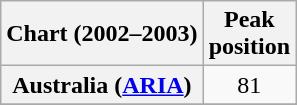<table class="wikitable sortable plainrowheaders" style="text-align:center">
<tr>
<th>Chart (2002–2003)</th>
<th>Peak<br>position</th>
</tr>
<tr>
<th scope="row">Australia (<a href='#'>ARIA</a>)</th>
<td>81</td>
</tr>
<tr>
</tr>
<tr>
</tr>
</table>
